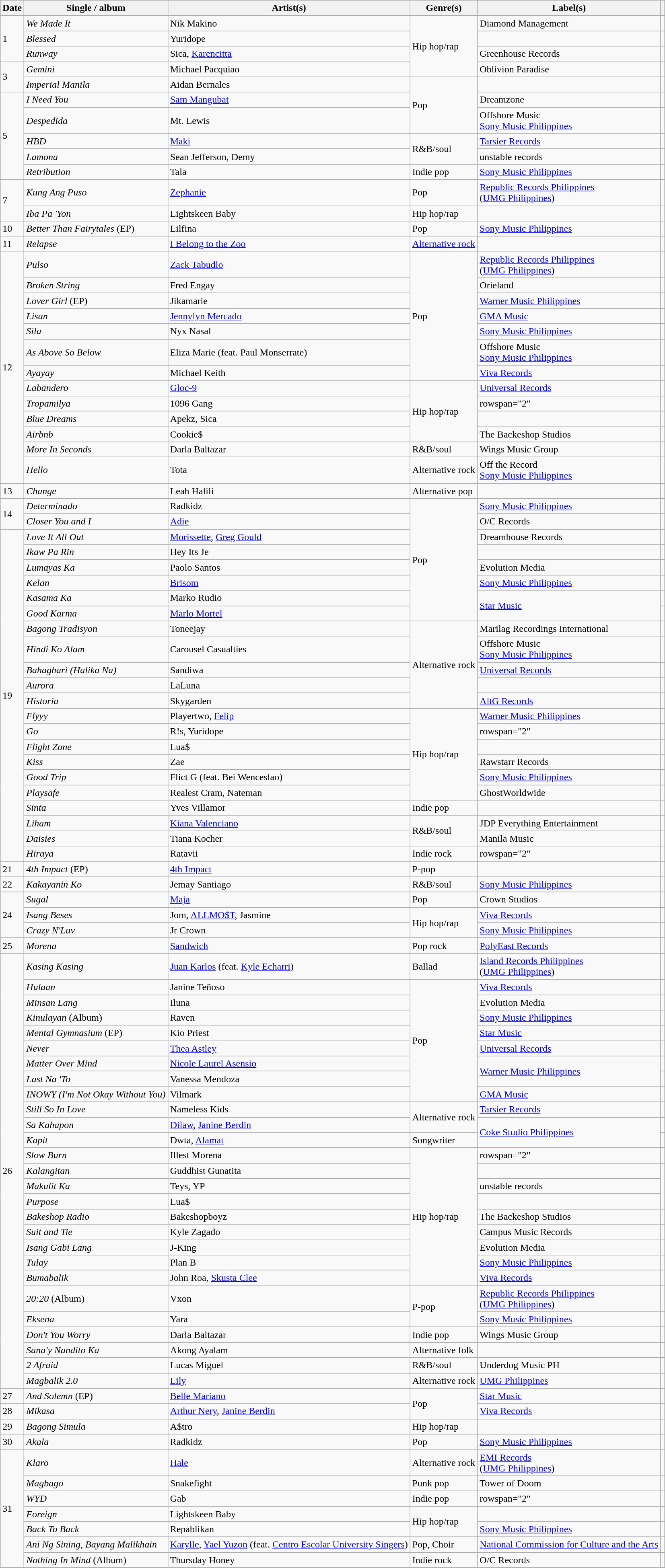<table class="wikitable">
<tr>
<th>Date</th>
<th>Single / album</th>
<th>Artist(s)</th>
<th>Genre(s)</th>
<th>Label(s)</th>
<th></th>
</tr>
<tr>
<td rowspan="3">1</td>
<td><em>We Made It</em></td>
<td>Nik Makino</td>
<td rowspan="4">Hip hop/rap</td>
<td>Diamond Management</td>
<td></td>
</tr>
<tr>
<td><em>Blessed</em></td>
<td>Yuridope</td>
<td></td>
<td></td>
</tr>
<tr>
<td><em>Runway</em></td>
<td>Sica, <a href='#'>Karencitta</a></td>
<td>Greenhouse Records</td>
<td></td>
</tr>
<tr>
<td rowspan="2">3</td>
<td><em>Gemini</em></td>
<td>Michael Pacquiao</td>
<td>Oblivion Paradise</td>
<td></td>
</tr>
<tr>
<td><em>Imperial Manila</em></td>
<td>Aidan Bernales</td>
<td rowspan="3">Pop</td>
<td></td>
<td></td>
</tr>
<tr>
<td rowspan="5">5</td>
<td><em>I Need You</em></td>
<td><a href='#'>Sam Mangubat</a></td>
<td>Dreamzone</td>
<td></td>
</tr>
<tr>
<td><em>Despedida</em></td>
<td>Mt. Lewis</td>
<td>Offshore Music<br><a href='#'>Sony Music Philippines</a></td>
<td></td>
</tr>
<tr>
<td><em>HBD</em></td>
<td><a href='#'>Maki</a></td>
<td rowspan="2">R&B/soul</td>
<td><a href='#'>Tarsier Records</a></td>
<td></td>
</tr>
<tr>
<td><em>Lamona</em></td>
<td>Sean Jefferson, Demy</td>
<td>unstable records</td>
<td></td>
</tr>
<tr>
<td><em>Retribution</em></td>
<td>Tala</td>
<td>Indie pop</td>
<td><a href='#'>Sony Music Philippines</a></td>
<td></td>
</tr>
<tr>
<td rowspan="2">7</td>
<td><em>Kung Ang Puso</em></td>
<td><a href='#'>Zephanie</a></td>
<td>Pop</td>
<td><a href='#'>Republic Records Philippines</a><br>(<a href='#'>UMG Philippines</a>)</td>
<td></td>
</tr>
<tr>
<td><em>Iba Pa 'Yon</em></td>
<td>Lightskeen Baby</td>
<td>Hip hop/rap</td>
<td></td>
<td></td>
</tr>
<tr>
<td>10</td>
<td><em>Better Than Fairytales</em> (EP)</td>
<td>Lilfina</td>
<td>Pop</td>
<td><a href='#'>Sony Music Philippines</a></td>
</tr>
<tr>
<td>11</td>
<td><em>Relapse</em></td>
<td><a href='#'>I Belong to the Zoo</a></td>
<td><a href='#'>Alternative rock</a></td>
<td></td>
<td></td>
</tr>
<tr>
<td rowspan="13">12</td>
<td><em>Pulso</em></td>
<td><a href='#'>Zack Tabudlo</a></td>
<td rowspan="7">Pop</td>
<td><a href='#'>Republic Records Philippines</a><br>(<a href='#'>UMG Philippines</a>)</td>
<td></td>
</tr>
<tr>
<td><em>Broken String</em></td>
<td>Fred Engay</td>
<td>Orieland</td>
<td></td>
</tr>
<tr>
<td><em>Lover Girl</em> (EP)</td>
<td>Jikamarie</td>
<td><a href='#'>Warner Music Philippines</a></td>
<td></td>
</tr>
<tr>
<td><em>Lisan</em></td>
<td><a href='#'>Jennylyn Mercado</a></td>
<td><a href='#'>GMA Music</a></td>
<td></td>
</tr>
<tr>
<td><em>Sila</em></td>
<td>Nyx Nasal</td>
<td><a href='#'>Sony Music Philippines</a></td>
<td></td>
</tr>
<tr>
<td><em>As Above So Below</em></td>
<td>Eliza Marie (feat. Paul Monserrate)</td>
<td>Offshore Music<br><a href='#'>Sony Music Philippines</a></td>
<td></td>
</tr>
<tr>
<td><em>Ayayay</em></td>
<td>Michael Keith</td>
<td><a href='#'>Viva Records</a></td>
<td></td>
</tr>
<tr>
<td><em>Labandero</em></td>
<td><a href='#'>Gloc-9</a></td>
<td rowspan="4">Hip hop/rap</td>
<td><a href='#'>Universal Records</a></td>
<td></td>
</tr>
<tr>
<td><em>Tropamilya</em></td>
<td>1096 Gang</td>
<td>rowspan="2" </td>
<td></td>
</tr>
<tr>
<td><em>Blue Dreams</em></td>
<td>Apekz, Sica</td>
<td></td>
</tr>
<tr>
<td><em>Airbnb</em></td>
<td>Cookie$</td>
<td>The Backeshop Studios</td>
<td></td>
</tr>
<tr>
<td><em>More In Seconds</em></td>
<td>Darla Baltazar</td>
<td>R&B/soul</td>
<td>Wings Music Group</td>
<td></td>
</tr>
<tr>
<td><em>Hello</em></td>
<td>Tota</td>
<td>Alternative rock</td>
<td>Off the Record<br><a href='#'>Sony Music Philippines</a></td>
<td></td>
</tr>
<tr>
<td>13</td>
<td><em>Change</em></td>
<td>Leah Halili</td>
<td>Alternative pop</td>
<td></td>
<td></td>
</tr>
<tr>
<td rowspan="2">14</td>
<td><em>Determinado</em></td>
<td>Radkidz</td>
<td rowspan="8">Pop</td>
<td><a href='#'>Sony Music Philippines</a></td>
</tr>
<tr>
<td><em>Closer You and I</em></td>
<td><a href='#'>Adie</a></td>
<td>O/C Records</td>
<td></td>
</tr>
<tr>
<td rowspan="21">19</td>
<td><em>Love It All Out</em></td>
<td><a href='#'>Morissette</a>, <a href='#'>Greg Gould</a></td>
<td>Dreamhouse Records</td>
<td style="text-align:center;"></td>
</tr>
<tr>
<td><em>Ikaw Pa Rin</em></td>
<td>Hey Its Je</td>
<td></td>
<td></td>
</tr>
<tr>
<td><em>Lumayas Ka</em></td>
<td>Paolo Santos</td>
<td>Evolution Media</td>
<td></td>
</tr>
<tr>
<td><em>Kelan</em></td>
<td><a href='#'>Brisom</a></td>
<td><a href='#'>Sony Music Philippines</a></td>
<td></td>
</tr>
<tr>
<td><em>Kasama Ka</em></td>
<td>Marko Rudio</td>
<td rowspan="2"><a href='#'>Star Music</a></td>
<td></td>
</tr>
<tr>
<td><em>Good Karma</em></td>
<td><a href='#'>Marlo Mortel</a></td>
<td></td>
</tr>
<tr>
<td><em>Bagong Tradisyon</em></td>
<td>Toneejay</td>
<td rowspan="5">Alternative rock</td>
<td>Marilag Recordings International</td>
<td></td>
</tr>
<tr>
<td><em>Hindi Ko Alam</em></td>
<td>Carousel Casualties</td>
<td>Offshore Music<br><a href='#'>Sony Music Philippines</a></td>
<td></td>
</tr>
<tr>
<td><em>Bahaghari (Halika Na)</em></td>
<td>Sandiwa</td>
<td><a href='#'>Universal Records</a></td>
<td></td>
</tr>
<tr>
<td><em>Aurora</em></td>
<td>LaLuna</td>
<td></td>
<td></td>
</tr>
<tr>
<td><em>Historia</em></td>
<td>Skygarden</td>
<td><a href='#'>AltG Records</a></td>
<td></td>
</tr>
<tr>
<td><em>Flyyy</em></td>
<td>Playertwo, <a href='#'>Felip</a></td>
<td rowspan="6">Hip hop/rap</td>
<td><a href='#'>Warner Music Philippines</a></td>
<td></td>
</tr>
<tr>
<td><em>Go</em></td>
<td>R!s, Yuridope</td>
<td>rowspan="2" </td>
<td></td>
</tr>
<tr>
<td><em>Flight Zone</em></td>
<td>Lua$</td>
<td></td>
</tr>
<tr>
<td><em>Kiss</em></td>
<td>Zae</td>
<td>Rawstarr Records</td>
<td></td>
</tr>
<tr>
<td><em>Good Trip</em></td>
<td>Flict G (feat. Bei Wenceslao)</td>
<td><a href='#'>Sony Music Philippines</a></td>
<td></td>
</tr>
<tr>
<td><em>Playsafe</em></td>
<td>Realest Cram, Nateman</td>
<td>GhostWorldwide</td>
<td></td>
</tr>
<tr>
<td><em>Sinta</em></td>
<td>Yves Villamor</td>
<td>Indie pop</td>
<td></td>
<td></td>
</tr>
<tr>
<td><em>Liham</em></td>
<td><a href='#'>Kiana Valenciano</a></td>
<td rowspan="2">R&B/soul</td>
<td>JDP Everything Entertainment</td>
<td></td>
</tr>
<tr>
<td><em>Daisies</em></td>
<td>Tiana Kocher</td>
<td>Manila Music</td>
<td></td>
</tr>
<tr>
<td><em>Hiraya</em></td>
<td>Ratavii</td>
<td>Indie rock</td>
<td>rowspan="2" </td>
<td></td>
</tr>
<tr>
<td>21</td>
<td><em>4th Impact</em> (EP)</td>
<td><a href='#'>4th Impact</a></td>
<td>P-pop</td>
<td></td>
</tr>
<tr>
<td>22</td>
<td><em>Kakayanin Ko</em></td>
<td>Jemay Santiago</td>
<td>R&B/soul</td>
<td><a href='#'>Sony Music Philippines</a></td>
<td></td>
</tr>
<tr>
<td rowspan="3">24</td>
<td><em>Sugal</em></td>
<td><a href='#'>Maja</a></td>
<td>Pop</td>
<td>Crown Studios</td>
<td></td>
</tr>
<tr>
<td><em>Isang Beses</em></td>
<td>Jom, <a href='#'>ALLMO$T</a>, Jasmine</td>
<td rowspan="2">Hip hop/rap</td>
<td><a href='#'>Viva Records</a></td>
<td></td>
</tr>
<tr>
<td><em>Crazy N'Luv</em></td>
<td>Jr Crown</td>
<td><a href='#'>Sony Music Philippines</a></td>
<td></td>
</tr>
<tr>
<td>25</td>
<td><em>Morena</em></td>
<td><a href='#'>Sandwich</a></td>
<td>Pop rock</td>
<td><a href='#'>PolyEast Records</a></td>
<td></td>
</tr>
<tr>
<td rowspan="27">26</td>
<td><em>Kasing Kasing</em></td>
<td><a href='#'>Juan Karlos</a> (feat. <a href='#'>Kyle Echarri</a>)</td>
<td>Ballad</td>
<td><a href='#'>Island Records Philippines</a><br>(<a href='#'>UMG Philippines</a>)</td>
<td></td>
</tr>
<tr>
<td><em>Hulaan</em></td>
<td>Janine Teñoso</td>
<td rowspan="8">Pop</td>
<td><a href='#'>Viva Records</a></td>
<td></td>
</tr>
<tr>
<td><em>Minsan Lang</em></td>
<td>Iluna</td>
<td>Evolution Media</td>
<td></td>
</tr>
<tr>
<td><em>Kinulayan</em> (Album)</td>
<td>Raven</td>
<td><a href='#'>Sony Music Philippines</a></td>
<td></td>
</tr>
<tr>
<td><em>Mental Gymnasium</em> (EP)</td>
<td>Kio Priest</td>
<td><a href='#'>Star Music</a></td>
<td></td>
</tr>
<tr>
<td><em>Never</em></td>
<td><a href='#'>Thea Astley</a></td>
<td><a href='#'>Universal Records</a></td>
<td></td>
</tr>
<tr>
<td><em>Matter Over Mind</em></td>
<td><a href='#'>Nicole Laurel Asensio</a></td>
<td rowspan="2"><a href='#'>Warner Music Philippines</a></td>
<td></td>
</tr>
<tr>
<td><em>Last Na 'To</em></td>
<td>Vanessa Mendoza</td>
<td></td>
</tr>
<tr>
<td><em>INOWY (I'm Not Okay Without You)</em></td>
<td>Vilmark</td>
<td><a href='#'>GMA Music</a></td>
<td></td>
</tr>
<tr>
<td><em>Still So In Love</em></td>
<td>Nameless Kids</td>
<td rowspan="2">Alternative rock</td>
<td><a href='#'>Tarsier Records</a></td>
<td></td>
</tr>
<tr>
<td><em>Sa Kahapon</em></td>
<td><a href='#'>Dilaw</a>, <a href='#'>Janine Berdin</a></td>
<td rowspan="2"><a href='#'>Coke Studio Philippines</a></td>
<td></td>
</tr>
<tr>
<td><em>Kapit</em></td>
<td>Dwta, <a href='#'>Alamat</a></td>
<td>Songwriter</td>
<td></td>
</tr>
<tr>
<td><em>Slow Burn</em></td>
<td>Illest Morena</td>
<td rowspan="9">Hip hop/rap</td>
<td>rowspan="2" </td>
<td></td>
</tr>
<tr>
<td><em>Kalangitan</em></td>
<td>Guddhist Gunatita</td>
<td></td>
</tr>
<tr>
<td><em>Makulit Ka</em></td>
<td>Teys, YP</td>
<td>unstable records</td>
</tr>
<tr>
<td><em>Purpose</em></td>
<td>Lua$</td>
<td></td>
</tr>
<tr>
<td><em>Bakeshop Radio</em></td>
<td>Bakeshopboyz</td>
<td>The Backeshop Studios</td>
<td></td>
</tr>
<tr>
<td><em>Suit and Tie</em></td>
<td>Kyle Zagado</td>
<td>Campus Music Records</td>
<td></td>
</tr>
<tr>
<td><em>Isang Gabi Lang</em></td>
<td>J-King</td>
<td>Evolution Media</td>
<td></td>
</tr>
<tr>
<td><em>Tulay</em></td>
<td>Plan B</td>
<td><a href='#'>Sony Music Philippines</a></td>
<td></td>
</tr>
<tr>
<td><em>Bumabalik</em></td>
<td>John Roa, <a href='#'>Skusta Clee</a></td>
<td><a href='#'>Viva Records</a></td>
<td></td>
</tr>
<tr>
<td><em>20:20</em> (Album)</td>
<td>Vxon</td>
<td rowspan="2">P-pop</td>
<td><a href='#'>Republic Records Philippines</a><br>(<a href='#'>UMG Philippines</a>)</td>
<td></td>
</tr>
<tr>
<td><em>Eksena</em></td>
<td>Yara</td>
<td><a href='#'>Sony Music Philippines</a></td>
<td></td>
</tr>
<tr>
<td><em>Don't You Worry</em></td>
<td>Darla Baltazar</td>
<td>Indie pop</td>
<td>Wings Music Group</td>
<td></td>
</tr>
<tr>
<td><em>Sana'y Nandito Ka</em></td>
<td>Akong Ayalam</td>
<td>Alternative folk</td>
<td></td>
<td></td>
</tr>
<tr>
<td><em>2 Afraid</em></td>
<td>Lucas Miguel</td>
<td>R&B/soul</td>
<td>Underdog Music PH</td>
<td></td>
</tr>
<tr>
<td><em>Magbalik 2.0</em></td>
<td><a href='#'>Lily</a></td>
<td>Alternative rock</td>
<td><a href='#'>UMG Philippines</a></td>
<td></td>
</tr>
<tr>
<td>27</td>
<td><em>And Solemn</em> (EP)</td>
<td><a href='#'>Belle Mariano</a></td>
<td rowspan="2">Pop</td>
<td><a href='#'>Star Music</a></td>
<td></td>
</tr>
<tr>
<td>28</td>
<td><em>Mikasa</em></td>
<td><a href='#'>Arthur Nery</a>, <a href='#'>Janine Berdin</a></td>
<td><a href='#'>Viva Records</a></td>
<td></td>
</tr>
<tr>
<td>29</td>
<td><em>Bagong Simula</em></td>
<td>A$tro</td>
<td>Hip hop/rap</td>
<td></td>
<td></td>
</tr>
<tr>
<td>30</td>
<td><em>Akala</em></td>
<td>Radkidz</td>
<td>Pop</td>
<td><a href='#'>Sony Music Philippines</a></td>
<td></td>
</tr>
<tr>
<td rowspan="7">31</td>
<td><em>Klaro</em></td>
<td><a href='#'>Hale</a></td>
<td>Alternative rock</td>
<td><a href='#'>EMI Records</a><br>(<a href='#'>UMG Philippines</a>)</td>
<td></td>
</tr>
<tr>
<td><em>Magbago</em></td>
<td>Snakefight</td>
<td>Punk pop</td>
<td>Tower of Doom</td>
<td></td>
</tr>
<tr>
<td><em>WYD</em></td>
<td>Gab</td>
<td>Indie pop</td>
<td>rowspan="2" </td>
<td></td>
</tr>
<tr>
<td><em>Foreign</em></td>
<td>Lightskeen Baby</td>
<td rowspan="2">Hip hop/rap</td>
<td></td>
</tr>
<tr>
<td><em>Back To Back</em></td>
<td>Repablikan</td>
<td><a href='#'>Sony Music Philippines</a></td>
<td></td>
</tr>
<tr>
<td><em>Ani Ng Sining, Bayang Malikhain</em></td>
<td><a href='#'>Karylle</a>, <a href='#'>Yael Yuzon</a> (feat. <a href='#'>Centro Escolar University Singers</a>)</td>
<td>Pop, Choir</td>
<td><a href='#'>National Commission for Culture and the Arts</a></td>
<td></td>
</tr>
<tr>
<td><em>Nothing In Mind</em> (Album)</td>
<td>Thursday Honey</td>
<td>Indie rock</td>
<td>O/C Records</td>
<td></td>
</tr>
</table>
